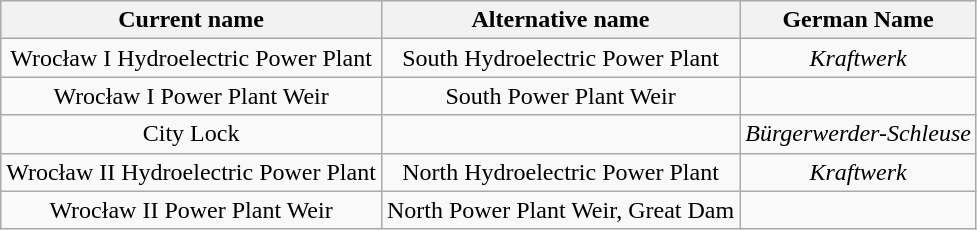<table class="wikitable sortable" style="text-align:center;">
<tr>
<th>Current name</th>
<th>Alternative name</th>
<th>German Name</th>
</tr>
<tr>
<td>Wrocław I Hydroelectric Power Plant</td>
<td>South Hydroelectric Power Plant</td>
<td><em>Kraftwerk</em></td>
</tr>
<tr>
<td>Wrocław I Power Plant Weir</td>
<td>South Power Plant Weir</td>
<td></td>
</tr>
<tr>
<td>City Lock</td>
<td></td>
<td><em>Bürgerwerder-Schleuse</em></td>
</tr>
<tr>
<td>Wrocław II Hydroelectric Power Plant</td>
<td>North Hydroelectric Power Plant</td>
<td><em>Kraftwerk</em></td>
</tr>
<tr>
<td>Wrocław II Power Plant Weir</td>
<td>North Power Plant Weir, Great Dam</td>
<td></td>
</tr>
</table>
